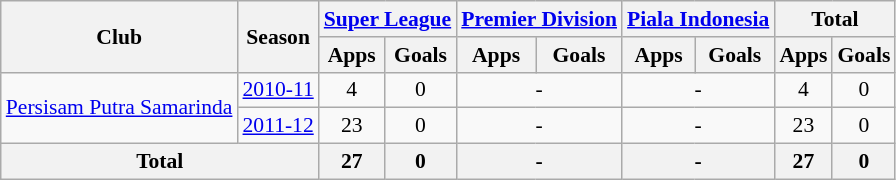<table class="wikitable" style="font-size:90%; text-align:center;">
<tr>
<th rowspan="2">Club</th>
<th rowspan="2">Season</th>
<th colspan="2"><a href='#'>Super League</a></th>
<th colspan="2"><a href='#'>Premier Division</a></th>
<th colspan="2"><a href='#'>Piala Indonesia</a></th>
<th colspan="2">Total</th>
</tr>
<tr>
<th>Apps</th>
<th>Goals</th>
<th>Apps</th>
<th>Goals</th>
<th>Apps</th>
<th>Goals</th>
<th>Apps</th>
<th>Goals</th>
</tr>
<tr>
<td rowspan="2"><a href='#'>Persisam Putra Samarinda</a></td>
<td><a href='#'>2010-11</a></td>
<td>4</td>
<td>0</td>
<td colspan="2">-</td>
<td colspan="2">-</td>
<td>4</td>
<td>0</td>
</tr>
<tr>
<td><a href='#'>2011-12</a></td>
<td>23</td>
<td>0</td>
<td colspan="2">-</td>
<td colspan="2">-</td>
<td>23</td>
<td>0</td>
</tr>
<tr>
<th colspan="2">Total</th>
<th>27</th>
<th>0</th>
<th colspan="2">-</th>
<th colspan="2">-</th>
<th>27</th>
<th>0</th>
</tr>
</table>
